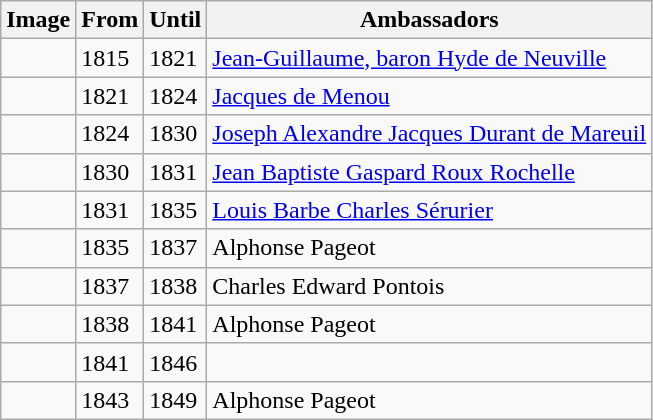<table class="wikitable centre">
<tr>
<th>Image</th>
<th>From</th>
<th>Until</th>
<th>Ambassadors</th>
</tr>
<tr>
<td></td>
<td>1815</td>
<td>1821</td>
<td><a href='#'>Jean-Guillaume, baron Hyde de Neuville</a></td>
</tr>
<tr>
<td></td>
<td>1821</td>
<td>1824</td>
<td><a href='#'>Jacques de Menou</a></td>
</tr>
<tr>
<td></td>
<td>1824</td>
<td>1830</td>
<td><a href='#'>Joseph Alexandre Jacques Durant de Mareuil</a></td>
</tr>
<tr>
<td></td>
<td>1830</td>
<td>1831</td>
<td><a href='#'>Jean Baptiste Gaspard Roux Rochelle</a></td>
</tr>
<tr>
<td></td>
<td>1831</td>
<td>1835</td>
<td><a href='#'>Louis Barbe Charles Sérurier</a></td>
</tr>
<tr>
<td></td>
<td>1835</td>
<td>1837</td>
<td>Alphonse Pageot</td>
</tr>
<tr>
<td></td>
<td>1837</td>
<td>1838</td>
<td>Charles Edward Pontois</td>
</tr>
<tr>
<td></td>
<td>1838</td>
<td>1841</td>
<td>Alphonse Pageot</td>
</tr>
<tr>
<td></td>
<td>1841</td>
<td>1846</td>
<td></td>
</tr>
<tr>
<td></td>
<td>1843</td>
<td>1849</td>
<td>Alphonse Pageot</td>
</tr>
</table>
